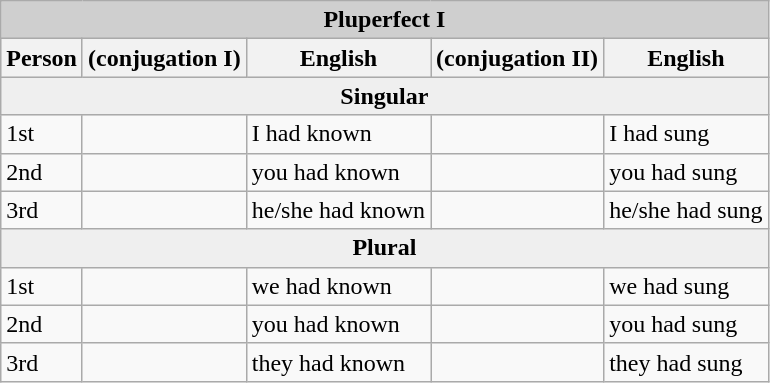<table class="wikitable">
<tr>
<th colspan="5" style="background:#cfcfcf;">Pluperfect I</th>
</tr>
<tr style="background:#dfdfdf;" |>
<th>Person</th>
<th> (conjugation I)</th>
<th>English</th>
<th> (conjugation II)</th>
<th>English</th>
</tr>
<tr>
<th colspan="5" style="background:#efefef">Singular</th>
</tr>
<tr>
<td>1st</td>
<td></td>
<td>I had known</td>
<td></td>
<td>I had sung</td>
</tr>
<tr>
<td>2nd</td>
<td></td>
<td>you had known</td>
<td></td>
<td>you had sung</td>
</tr>
<tr>
<td>3rd</td>
<td></td>
<td>he/she had known</td>
<td></td>
<td>he/she had sung</td>
</tr>
<tr>
<th colspan="5" style="background:#efefef">Plural</th>
</tr>
<tr>
<td>1st</td>
<td></td>
<td>we had known</td>
<td></td>
<td>we had sung</td>
</tr>
<tr>
<td>2nd</td>
<td></td>
<td>you had known</td>
<td></td>
<td>you had sung</td>
</tr>
<tr>
<td>3rd</td>
<td></td>
<td>they had known</td>
<td></td>
<td>they had sung</td>
</tr>
</table>
